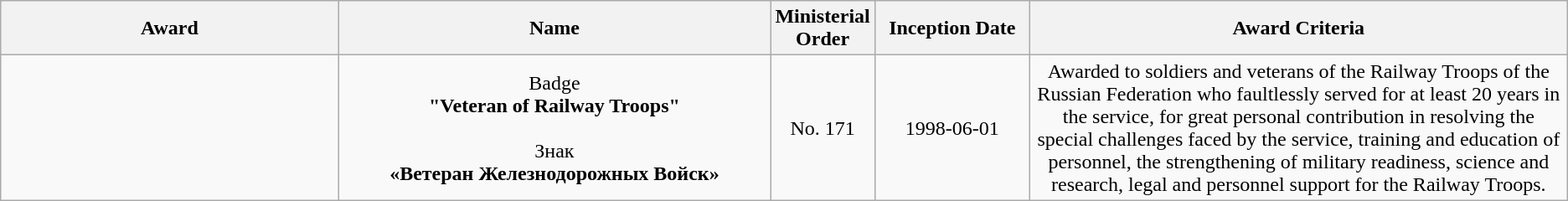<table class="wikitable sortable" style="text-align:center">
<tr>
<th style="width:22%">Award</th>
<th style="width:28%">Name </th>
<th>Ministerial Order</th>
<th style="width:10%">Inception Date</th>
<th style="width:35%">Award Criteria</th>
</tr>
<tr>
<td></td>
<td>Badge<br><strong>"Veteran of Railway Troops"</strong><br><br>Знак<br><strong>«Ветеран Железнодорожных Войск»</strong></td>
<td>No. 171</td>
<td>1998-06-01</td>
<td>Awarded to soldiers and veterans of the Railway Troops of the Russian Federation who faultlessly served for at least 20 years in the service, for great personal contribution in resolving the special challenges faced by the service, training and education of personnel, the strengthening of military readiness, science and research, legal and personnel support for the Railway Troops.</td>
</tr>
</table>
